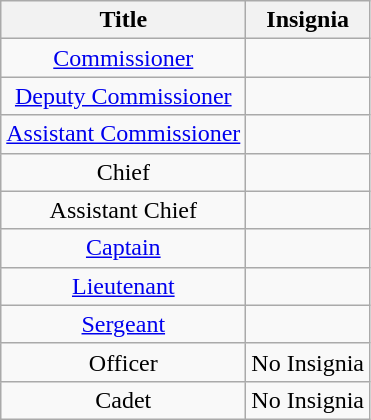<table class="wikitable" style="text-align:center;">
<tr>
<th>Title</th>
<th>Insignia</th>
</tr>
<tr>
<td><a href='#'>Commissioner</a></td>
<td><br></td>
</tr>
<tr>
<td><a href='#'>Deputy Commissioner</a></td>
<td></td>
</tr>
<tr>
<td><a href='#'>Assistant Commissioner</a></td>
<td></td>
</tr>
<tr>
<td>Chief</td>
<td></td>
</tr>
<tr>
<td>Assistant Chief</td>
<td></td>
</tr>
<tr>
<td><a href='#'>Captain</a></td>
<td></td>
</tr>
<tr>
<td><a href='#'>Lieutenant</a></td>
<td></td>
</tr>
<tr>
<td><a href='#'>Sergeant</a></td>
<td></td>
</tr>
<tr>
<td>Officer</td>
<td>No Insignia</td>
</tr>
<tr>
<td>Cadet</td>
<td>No Insignia</td>
</tr>
</table>
